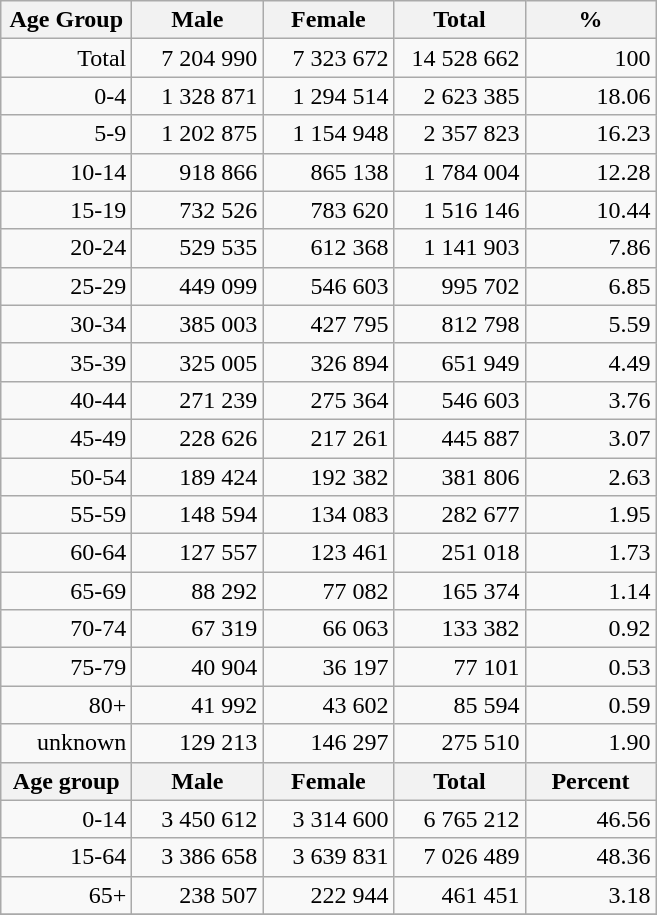<table class="wikitable">
<tr>
<th width="80">Age Group</th>
<th width="80">Male</th>
<th width="80">Female</th>
<th width="80">Total</th>
<th width="80">%</th>
</tr>
<tr>
<td align="right">Total</td>
<td align="right">7 204 990</td>
<td align="right">7 323 672</td>
<td align="right">14 528 662</td>
<td align="right">100</td>
</tr>
<tr>
<td align="right">0-4</td>
<td align="right">1 328 871</td>
<td align="right">1 294 514</td>
<td align="right">2 623 385</td>
<td align="right">18.06</td>
</tr>
<tr>
<td align="right">5-9</td>
<td align="right">1 202 875</td>
<td align="right">1 154 948</td>
<td align="right">2 357 823</td>
<td align="right">16.23</td>
</tr>
<tr>
<td align="right">10-14</td>
<td align="right">918 866</td>
<td align="right">865 138</td>
<td align="right">1 784 004</td>
<td align="right">12.28</td>
</tr>
<tr>
<td align="right">15-19</td>
<td align="right">732 526</td>
<td align="right">783 620</td>
<td align="right">1 516 146</td>
<td align="right">10.44</td>
</tr>
<tr>
<td align="right">20-24</td>
<td align="right">529 535</td>
<td align="right">612 368</td>
<td align="right">1 141 903</td>
<td align="right">7.86</td>
</tr>
<tr>
<td align="right">25-29</td>
<td align="right">449 099</td>
<td align="right">546 603</td>
<td align="right">995 702</td>
<td align="right">6.85</td>
</tr>
<tr>
<td align="right">30-34</td>
<td align="right">385 003</td>
<td align="right">427 795</td>
<td align="right">812 798</td>
<td align="right">5.59</td>
</tr>
<tr>
<td align="right">35-39</td>
<td align="right">325 005</td>
<td align="right">326 894</td>
<td align="right">651 949</td>
<td align="right">4.49</td>
</tr>
<tr>
<td align="right">40-44</td>
<td align="right">271 239</td>
<td align="right">275 364</td>
<td align="right">546 603</td>
<td align="right">3.76</td>
</tr>
<tr>
<td align="right">45-49</td>
<td align="right">228 626</td>
<td align="right">217 261</td>
<td align="right">445 887</td>
<td align="right">3.07</td>
</tr>
<tr>
<td align="right">50-54</td>
<td align="right">189 424</td>
<td align="right">192 382</td>
<td align="right">381 806</td>
<td align="right">2.63</td>
</tr>
<tr>
<td align="right">55-59</td>
<td align="right">148 594</td>
<td align="right">134 083</td>
<td align="right">282 677</td>
<td align="right">1.95</td>
</tr>
<tr>
<td align="right">60-64</td>
<td align="right">127 557</td>
<td align="right">123 461</td>
<td align="right">251 018</td>
<td align="right">1.73</td>
</tr>
<tr>
<td align="right">65-69</td>
<td align="right">88 292</td>
<td align="right">77 082</td>
<td align="right">165 374</td>
<td align="right">1.14</td>
</tr>
<tr>
<td align="right">70-74</td>
<td align="right">67 319</td>
<td align="right">66 063</td>
<td align="right">133 382</td>
<td align="right">0.92</td>
</tr>
<tr>
<td align="right">75-79</td>
<td align="right">40 904</td>
<td align="right">36 197</td>
<td align="right">77 101</td>
<td align="right">0.53</td>
</tr>
<tr>
<td align="right">80+</td>
<td align="right">41 992</td>
<td align="right">43 602</td>
<td align="right">85 594</td>
<td align="right">0.59</td>
</tr>
<tr>
<td align="right">unknown</td>
<td align="right">129 213</td>
<td align="right">146 297</td>
<td align="right">275 510</td>
<td align="right">1.90</td>
</tr>
<tr>
<th width="50">Age group</th>
<th width="80">Male</th>
<th width="80">Female</th>
<th width="80">Total</th>
<th width="50">Percent</th>
</tr>
<tr>
<td align="right">0-14</td>
<td align="right">3 450 612</td>
<td align="right">3 314 600</td>
<td align="right">6 765 212</td>
<td align="right">46.56</td>
</tr>
<tr>
<td align="right">15-64</td>
<td align="right">3 386 658</td>
<td align="right">3 639 831</td>
<td align="right">7 026 489</td>
<td align="right">48.36</td>
</tr>
<tr>
<td align="right">65+</td>
<td align="right">238 507</td>
<td align="right">222 944</td>
<td align="right">461 451</td>
<td align="right">3.18</td>
</tr>
<tr>
</tr>
</table>
